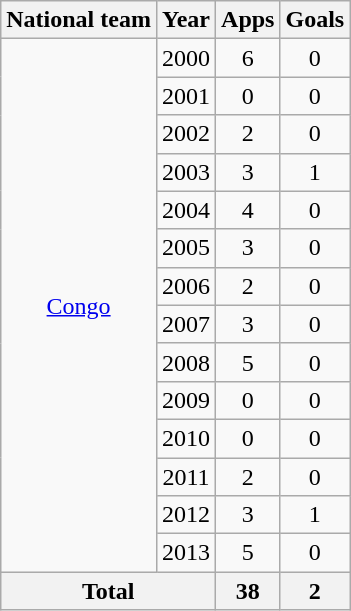<table class="wikitable" style="text-align:center">
<tr>
<th>National team</th>
<th>Year</th>
<th>Apps</th>
<th>Goals</th>
</tr>
<tr>
<td rowspan="14"><a href='#'>Congo</a></td>
<td>2000</td>
<td>6</td>
<td>0</td>
</tr>
<tr>
<td>2001</td>
<td>0</td>
<td>0</td>
</tr>
<tr>
<td>2002</td>
<td>2</td>
<td>0</td>
</tr>
<tr>
<td>2003</td>
<td>3</td>
<td>1</td>
</tr>
<tr>
<td>2004</td>
<td>4</td>
<td>0</td>
</tr>
<tr>
<td>2005</td>
<td>3</td>
<td>0</td>
</tr>
<tr>
<td>2006</td>
<td>2</td>
<td>0</td>
</tr>
<tr>
<td>2007</td>
<td>3</td>
<td>0</td>
</tr>
<tr>
<td>2008</td>
<td>5</td>
<td>0</td>
</tr>
<tr>
<td>2009</td>
<td>0</td>
<td>0</td>
</tr>
<tr>
<td>2010</td>
<td>0</td>
<td>0</td>
</tr>
<tr>
<td>2011</td>
<td>2</td>
<td>0</td>
</tr>
<tr>
<td>2012</td>
<td>3</td>
<td>1</td>
</tr>
<tr>
<td>2013</td>
<td>5</td>
<td>0</td>
</tr>
<tr>
<th colspan="2">Total</th>
<th>38</th>
<th>2</th>
</tr>
</table>
